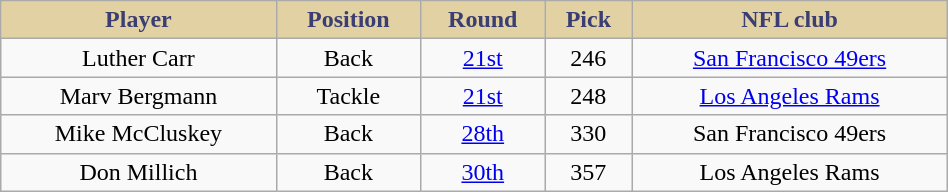<table class="wikitable" style="width:50%;">
<tr style="text-align:center; background:#e2d2a3; color:#3b3e72;">
<td><strong>Player</strong></td>
<td><strong>Position</strong></td>
<td><strong>Round</strong></td>
<td><strong>Pick</strong></td>
<td><strong>NFL club</strong></td>
</tr>
<tr style="text-align:center;" bgcolor="">
<td>Luther Carr</td>
<td>Back</td>
<td><a href='#'>21st</a></td>
<td>246</td>
<td><a href='#'>San Francisco 49ers</a></td>
</tr>
<tr style="text-align:center;" bgcolor="">
<td>Marv Bergmann</td>
<td>Tackle</td>
<td><a href='#'>21st</a></td>
<td>248</td>
<td><a href='#'>Los Angeles Rams</a></td>
</tr>
<tr style="text-align:center;" bgcolor="">
<td>Mike McCluskey</td>
<td>Back</td>
<td><a href='#'>28th</a></td>
<td>330</td>
<td>San Francisco 49ers</td>
</tr>
<tr style="text-align:center;" bgcolor="">
<td>Don Millich</td>
<td>Back</td>
<td><a href='#'>30th</a></td>
<td>357</td>
<td>Los Angeles Rams</td>
</tr>
</table>
